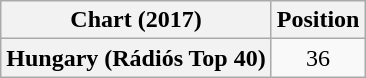<table class="wikitable plainrowheaders" style="text-align:center;">
<tr>
<th scope="col">Chart (2017)</th>
<th scope="col">Position</th>
</tr>
<tr>
<th scope="row">Hungary (Rádiós Top 40)</th>
<td>36</td>
</tr>
</table>
